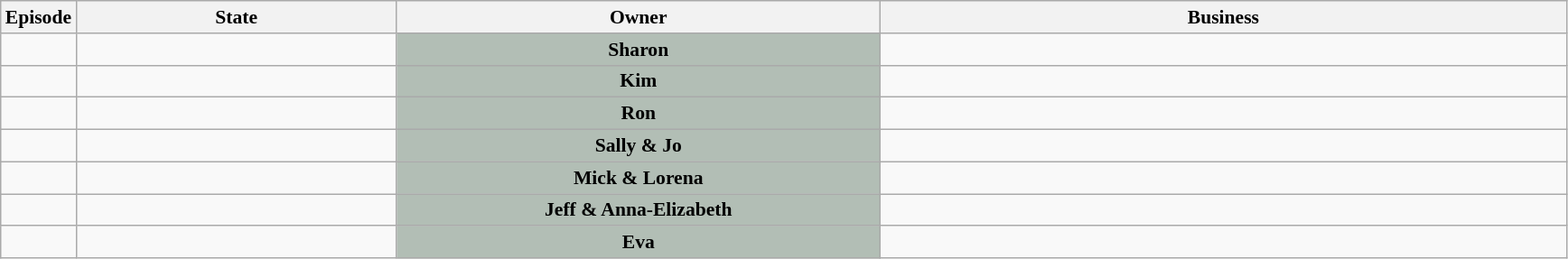<table class="wikitable sortable" align="center" style="text-align:center; font-size:90%">
<tr>
<th data-sort-type="number">Episode</th>
<th width="230">State</th>
<th width="350">Owner</th>
<th width="500">Business</th>
</tr>
<tr>
<td></td>
<td></td>
<th style="background:#B2BEB5">Sharon</th>
<td></td>
</tr>
<tr>
<td></td>
<td></td>
<th style="background:#B2BEB5">Kim</th>
<td></td>
</tr>
<tr>
<td></td>
<td></td>
<th style="background:#B2BEB5">Ron</th>
<td></td>
</tr>
<tr>
<td></td>
<td></td>
<th style="background:#B2BEB5">Sally & Jo</th>
<td></td>
</tr>
<tr>
<td></td>
<td></td>
<th style="background:#B2BEB5">Mick & Lorena</th>
<td></td>
</tr>
<tr>
<td></td>
<td></td>
<th style="background:#B2BEB5">Jeff & Anna-Elizabeth</th>
<td></td>
</tr>
<tr>
<td></td>
<td></td>
<th style="background:#B2BEB5">Eva</th>
<td></td>
</tr>
</table>
